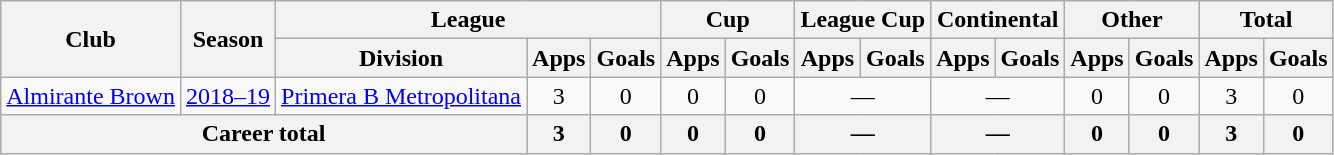<table class="wikitable" style="text-align:center">
<tr>
<th rowspan="2">Club</th>
<th rowspan="2">Season</th>
<th colspan="3">League</th>
<th colspan="2">Cup</th>
<th colspan="2">League Cup</th>
<th colspan="2">Continental</th>
<th colspan="2">Other</th>
<th colspan="2">Total</th>
</tr>
<tr>
<th>Division</th>
<th>Apps</th>
<th>Goals</th>
<th>Apps</th>
<th>Goals</th>
<th>Apps</th>
<th>Goals</th>
<th>Apps</th>
<th>Goals</th>
<th>Apps</th>
<th>Goals</th>
<th>Apps</th>
<th>Goals</th>
</tr>
<tr>
<td rowspan="1"><a href='#'>Almirante Brown</a></td>
<td><a href='#'>2018–19</a></td>
<td rowspan="1"><a href='#'>Primera B Metropolitana</a></td>
<td>3</td>
<td>0</td>
<td>0</td>
<td>0</td>
<td colspan="2">—</td>
<td colspan="2">—</td>
<td>0</td>
<td>0</td>
<td>3</td>
<td>0</td>
</tr>
<tr>
<th colspan="3">Career total</th>
<th>3</th>
<th>0</th>
<th>0</th>
<th>0</th>
<th colspan="2">—</th>
<th colspan="2">—</th>
<th>0</th>
<th>0</th>
<th>3</th>
<th>0</th>
</tr>
</table>
